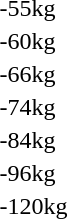<table>
<tr>
<td rowspan=2>-55kg</td>
<td rowspan=2></td>
<td rowspan=2></td>
<td></td>
</tr>
<tr>
<td></td>
</tr>
<tr>
<td rowspan=2>-60kg</td>
<td rowspan=2></td>
<td rowspan=2></td>
<td></td>
</tr>
<tr>
<td></td>
</tr>
<tr>
<td rowspan=2>-66kg</td>
<td rowspan=2></td>
<td rowspan=2></td>
<td></td>
</tr>
<tr>
<td></td>
</tr>
<tr>
<td rowspan=2>-74kg</td>
<td rowspan=2></td>
<td rowspan=2></td>
<td></td>
</tr>
<tr>
<td></td>
</tr>
<tr>
<td rowspan=2>-84kg</td>
<td rowspan=2></td>
<td rowspan=2></td>
<td></td>
</tr>
<tr>
<td></td>
</tr>
<tr>
<td rowspan=2>-96kg</td>
<td rowspan=2></td>
<td rowspan=2></td>
<td></td>
</tr>
<tr>
<td></td>
</tr>
<tr>
<td rowspan=2>-120kg</td>
<td rowspan=2></td>
<td rowspan=2></td>
<td></td>
</tr>
<tr>
<td></td>
</tr>
</table>
